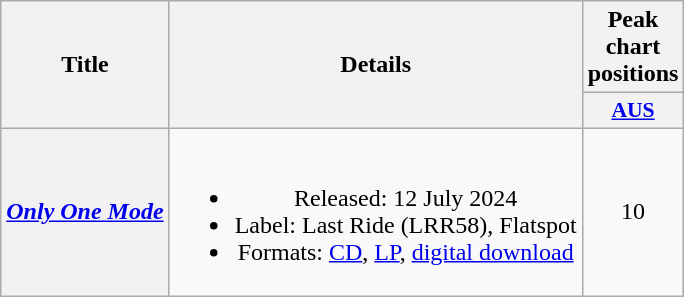<table class="wikitable plainrowheaders" style="text-align:center">
<tr>
<th scope="col" rowspan="2">Title</th>
<th scope="col" rowspan="2">Details</th>
<th scope="col" colspan="1">Peak chart positions</th>
</tr>
<tr>
<th scope="col" style="width:3em;font-size:90%;"><a href='#'>AUS</a><br></th>
</tr>
<tr>
<th scope="row"><em><a href='#'>Only One Mode</a></em></th>
<td><br><ul><li>Released: 12 July 2024</li><li>Label: Last Ride (LRR58), Flatspot</li><li>Formats: <a href='#'>CD</a>, <a href='#'>LP</a>, <a href='#'>digital download</a></li></ul></td>
<td>10</td>
</tr>
</table>
